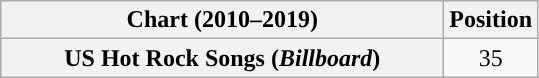<table class="wikitable plainrowheaders" style="text-align:center">
<tr>
<th scope="col" style="width:18em;">Chart (2010–2019)</th>
<th scope="col">Position</th>
</tr>
<tr>
<th scope="row">US Hot Rock Songs (<em>Billboard</em>)</th>
<td>35</td>
</tr>
</table>
